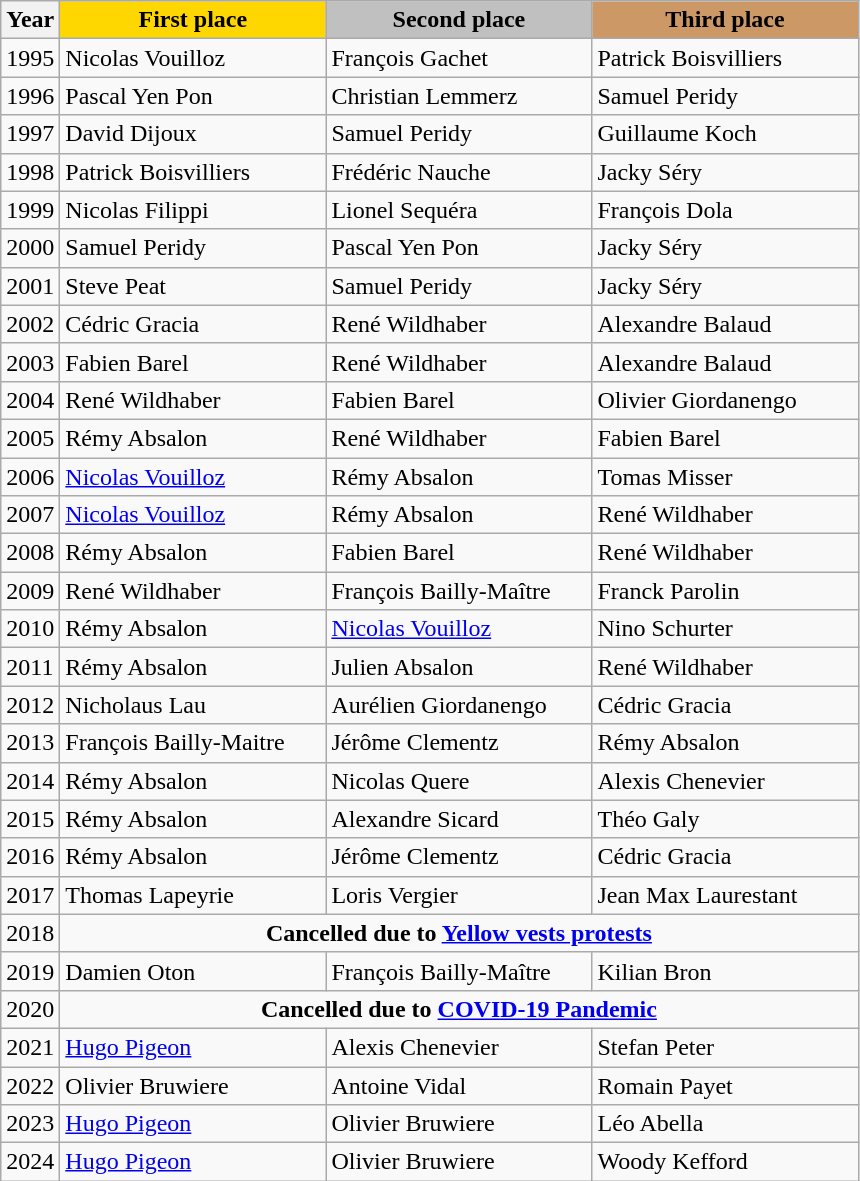<table class="wikitable">
<tr>
<th>Year</th>
<th colspan="1" scope="col" style="width:170px; background: gold;">First place</th>
<th colspan="1" scope="col" style="width:170px; background: silver;">Second place</th>
<th colspan="1" scope="col" style="width:170px; background: #cc9966;">Third place</th>
</tr>
<tr>
<td>1995</td>
<td> Nicolas Vouilloz</td>
<td> François Gachet</td>
<td> Patrick Boisvilliers</td>
</tr>
<tr>
<td>1996</td>
<td> Pascal Yen Pon</td>
<td> Christian Lemmerz</td>
<td> Samuel Peridy</td>
</tr>
<tr>
<td>1997</td>
<td> David Dijoux</td>
<td> Samuel Peridy</td>
<td> Guillaume Koch</td>
</tr>
<tr>
<td>1998</td>
<td> Patrick Boisvilliers</td>
<td> Frédéric Nauche</td>
<td> Jacky Séry</td>
</tr>
<tr>
<td>1999</td>
<td> Nicolas Filippi</td>
<td> Lionel Sequéra</td>
<td> François Dola</td>
</tr>
<tr>
<td>2000</td>
<td> Samuel Peridy</td>
<td> Pascal Yen Pon</td>
<td> Jacky Séry</td>
</tr>
<tr>
<td>2001</td>
<td> Steve Peat</td>
<td> Samuel Peridy</td>
<td> Jacky Séry</td>
</tr>
<tr>
<td>2002</td>
<td> Cédric Gracia</td>
<td> René Wildhaber</td>
<td> Alexandre Balaud</td>
</tr>
<tr>
<td>2003</td>
<td> Fabien Barel</td>
<td> René Wildhaber</td>
<td> Alexandre Balaud</td>
</tr>
<tr>
<td>2004</td>
<td> René Wildhaber</td>
<td> Fabien Barel</td>
<td> Olivier Giordanengo</td>
</tr>
<tr>
<td>2005</td>
<td> Rémy Absalon</td>
<td> René Wildhaber</td>
<td> Fabien Barel</td>
</tr>
<tr>
<td>2006</td>
<td> <a href='#'>Nicolas Vouilloz</a></td>
<td> Rémy Absalon</td>
<td> Tomas Misser</td>
</tr>
<tr>
<td>2007</td>
<td> <a href='#'>Nicolas Vouilloz</a></td>
<td> Rémy Absalon</td>
<td> René Wildhaber</td>
</tr>
<tr>
<td>2008</td>
<td> Rémy Absalon</td>
<td> Fabien Barel</td>
<td> René Wildhaber</td>
</tr>
<tr>
<td>2009</td>
<td> René Wildhaber</td>
<td> François Bailly-Maître</td>
<td> Franck Parolin</td>
</tr>
<tr>
<td>2010</td>
<td> Rémy Absalon</td>
<td> <a href='#'>Nicolas Vouilloz</a></td>
<td> Nino Schurter</td>
</tr>
<tr>
<td>2011</td>
<td> Rémy Absalon</td>
<td> Julien Absalon</td>
<td> René Wildhaber</td>
</tr>
<tr>
<td>2012</td>
<td> Nicholaus Lau</td>
<td> Aurélien Giordanengo</td>
<td> Cédric Gracia</td>
</tr>
<tr>
<td>2013</td>
<td> François Bailly-Maitre</td>
<td> Jérôme Clementz</td>
<td> Rémy Absalon</td>
</tr>
<tr>
<td>2014</td>
<td> Rémy Absalon</td>
<td> Nicolas Quere</td>
<td> Alexis Chenevier</td>
</tr>
<tr>
<td>2015</td>
<td> Rémy Absalon</td>
<td> Alexandre Sicard</td>
<td> Théo Galy</td>
</tr>
<tr>
<td>2016</td>
<td> Rémy Absalon</td>
<td> Jérôme Clementz</td>
<td> Cédric Gracia</td>
</tr>
<tr>
<td>2017</td>
<td> Thomas Lapeyrie</td>
<td> Loris Vergier</td>
<td> Jean Max Laurestant</td>
</tr>
<tr>
<td>2018</td>
<td colspan="3" align="center"><strong>Cancelled due to <a href='#'>Yellow vests protests</a></strong></td>
</tr>
<tr>
<td>2019</td>
<td> Damien Oton</td>
<td> François Bailly-Maître</td>
<td> Kilian Bron</td>
</tr>
<tr>
<td>2020</td>
<td colspan="3" align="center"><strong>Cancelled due to <a href='#'>COVID-19 Pandemic</a></strong></td>
</tr>
<tr>
<td>2021</td>
<td> <a href='#'>Hugo Pigeon</a></td>
<td> Alexis Chenevier</td>
<td> Stefan Peter</td>
</tr>
<tr>
<td>2022</td>
<td> Olivier Bruwiere</td>
<td> Antoine Vidal</td>
<td> Romain Payet</td>
</tr>
<tr>
<td>2023</td>
<td> <a href='#'>Hugo Pigeon</a></td>
<td> Olivier Bruwiere</td>
<td> Léo Abella</td>
</tr>
<tr>
<td>2024</td>
<td> <a href='#'>Hugo Pigeon</a></td>
<td> Olivier Bruwiere</td>
<td> Woody Kefford</td>
</tr>
</table>
